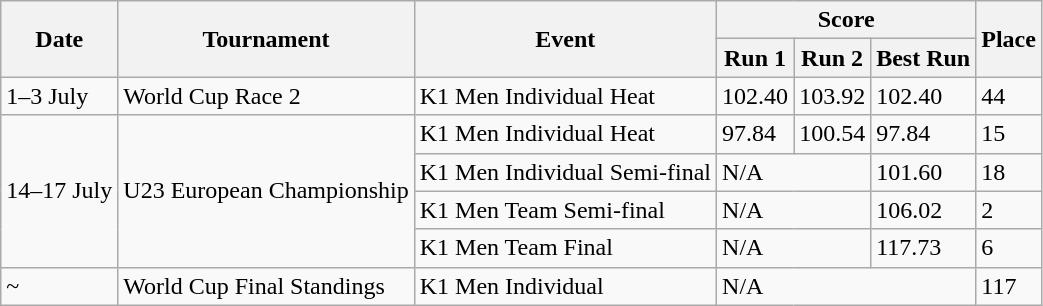<table class="wikitable">
<tr>
<th rowspan="2">Date</th>
<th rowspan="2">Tournament</th>
<th rowspan="2">Event</th>
<th colspan="3">Score</th>
<th rowspan="2">Place</th>
</tr>
<tr>
<th>Run 1</th>
<th>Run 2</th>
<th>Best Run</th>
</tr>
<tr>
<td>1–3 July</td>
<td>World Cup Race 2</td>
<td>K1 Men Individual Heat</td>
<td>102.40</td>
<td>103.92</td>
<td>102.40</td>
<td>44</td>
</tr>
<tr>
<td rowspan="4">14–17 July</td>
<td rowspan="4">U23 European Championship</td>
<td>K1 Men Individual Heat</td>
<td>97.84</td>
<td>100.54</td>
<td>97.84</td>
<td>15</td>
</tr>
<tr>
<td>K1 Men Individual Semi-final</td>
<td colspan="2">N/A</td>
<td>101.60</td>
<td>18</td>
</tr>
<tr>
<td>K1 Men Team Semi-final</td>
<td colspan="2">N/A</td>
<td>106.02</td>
<td>2</td>
</tr>
<tr>
<td>K1 Men Team Final</td>
<td colspan="2">N/A</td>
<td>117.73</td>
<td>6</td>
</tr>
<tr>
<td>~</td>
<td>World Cup Final Standings</td>
<td>K1 Men Individual</td>
<td colspan="3">N/A</td>
<td>117</td>
</tr>
</table>
